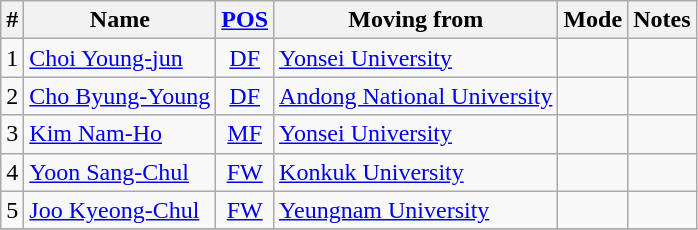<table class="wikitable sortable" style="text-align:center">
<tr>
<th>#</th>
<th>Name</th>
<th><a href='#'>POS</a></th>
<th>Moving from</th>
<th>Mode</th>
<th>Notes</th>
</tr>
<tr>
<td>1</td>
<td align=left> <a href='#'>Choi Young-jun</a></td>
<td><a href='#'>DF</a></td>
<td align=left> <a href='#'>Yonsei University</a></td>
<td></td>
<td></td>
</tr>
<tr>
<td>2</td>
<td align=left> <a href='#'>Cho Byung-Young</a></td>
<td><a href='#'>DF</a></td>
<td align=left> <a href='#'>Andong National University</a></td>
<td></td>
<td></td>
</tr>
<tr>
<td>3</td>
<td align=left> <a href='#'>Kim Nam-Ho</a></td>
<td><a href='#'>MF</a></td>
<td align=left> <a href='#'>Yonsei University</a></td>
<td></td>
<td></td>
</tr>
<tr>
<td>4</td>
<td align=left> <a href='#'>Yoon Sang-Chul</a></td>
<td><a href='#'>FW</a></td>
<td align=left> <a href='#'>Konkuk University</a></td>
<td></td>
<td></td>
</tr>
<tr>
<td>5</td>
<td align=left> <a href='#'>Joo Kyeong-Chul</a></td>
<td><a href='#'>FW</a></td>
<td align=left> <a href='#'>Yeungnam University</a></td>
<td></td>
<td></td>
</tr>
<tr>
</tr>
</table>
